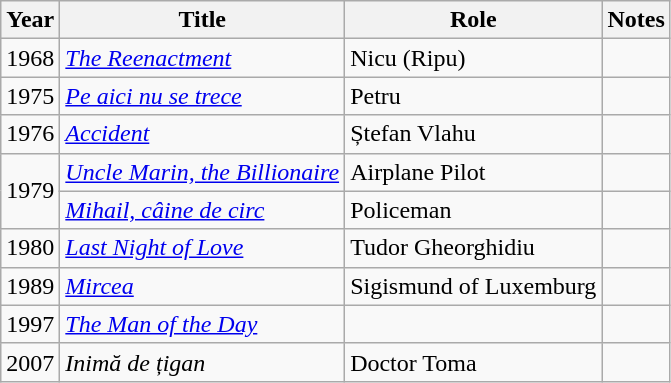<table class="wikitable sortable">
<tr>
<th>Year</th>
<th>Title</th>
<th>Role</th>
<th class="unsortable">Notes</th>
</tr>
<tr>
<td>1968</td>
<td><em><a href='#'>The Reenactment</a></em></td>
<td>Nicu (Ripu)</td>
<td></td>
</tr>
<tr>
<td>1975</td>
<td><em><a href='#'>Pe aici nu se trece</a></em></td>
<td>Petru</td>
<td></td>
</tr>
<tr>
<td>1976</td>
<td><em><a href='#'>Accident</a></em></td>
<td>Ștefan Vlahu</td>
<td></td>
</tr>
<tr>
<td rowspan=2>1979</td>
<td><em><a href='#'>Uncle Marin, the Billionaire</a></em></td>
<td>Airplane Pilot</td>
<td></td>
</tr>
<tr>
<td><em><a href='#'>Mihail, câine de circ</a></em></td>
<td>Policeman</td>
<td></td>
</tr>
<tr>
<td>1980</td>
<td><em><a href='#'>Last Night of Love</a></em></td>
<td>Tudor Gheorghidiu</td>
<td></td>
</tr>
<tr>
<td>1989</td>
<td><em><a href='#'>Mircea</a></em></td>
<td>Sigismund of Luxemburg</td>
<td></td>
</tr>
<tr>
<td>1997</td>
<td><em><a href='#'>The Man of the Day</a></em></td>
<td></td>
<td></td>
</tr>
<tr>
<td>2007</td>
<td><em>Inimă de țigan</em></td>
<td>Doctor Toma</td>
<td></td>
</tr>
</table>
